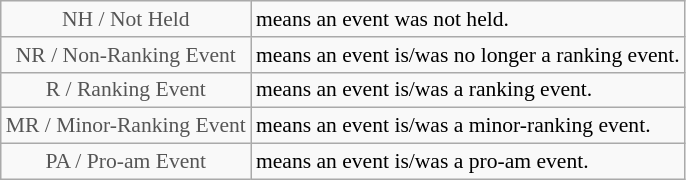<table class="wikitable" style="font-size:90%">
<tr>
<td style="text-align:center; color:#555555;" colspan="4">NH / Not Held</td>
<td>means an event was not held.</td>
</tr>
<tr>
<td style="text-align:center; color:#555555;" colspan="4">NR / Non-Ranking Event</td>
<td>means an event is/was no longer a ranking event.</td>
</tr>
<tr>
<td style="text-align:center; color:#555555;" colspan="4">R / Ranking Event</td>
<td>means an event is/was a ranking event.</td>
</tr>
<tr>
<td style="text-align:center; color:#555555;" colspan="4">MR / Minor-Ranking Event</td>
<td>means an event is/was a minor-ranking event.</td>
</tr>
<tr>
<td style="text-align:center; color:#555555;" colspan="4">PA / Pro-am Event</td>
<td>means an event is/was a pro-am event.</td>
</tr>
</table>
